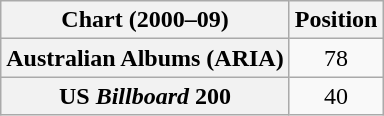<table class="wikitable plainrowheaders">
<tr>
<th scope="col">Chart (2000–09)</th>
<th scope="col">Position</th>
</tr>
<tr>
<th scope="row">Australian Albums (ARIA)</th>
<td style="text-align:center;">78</td>
</tr>
<tr>
<th scope="row">US <em>Billboard</em> 200</th>
<td style="text-align:center;">40</td>
</tr>
</table>
